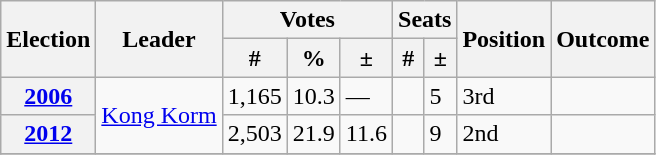<table class="wikitable">
<tr>
<th rowspan=2>Election</th>
<th rowspan=2>Leader</th>
<th colspan=3>Votes</th>
<th colspan=2>Seats</th>
<th rowspan=2>Position</th>
<th rowspan=2>Outcome</th>
</tr>
<tr>
<th>#</th>
<th>%</th>
<th>±</th>
<th>#</th>
<th>±</th>
</tr>
<tr>
<th><a href='#'>2006</a></th>
<td rowspan="2"><a href='#'>Kong Korm</a></td>
<td>1,165</td>
<td>10.3</td>
<td>—</td>
<td></td>
<td>5</td>
<td> 3rd</td>
<td></td>
</tr>
<tr>
<th><a href='#'>2012</a></th>
<td>2,503</td>
<td>21.9</td>
<td>11.6</td>
<td></td>
<td>9</td>
<td> 2nd</td>
<td></td>
</tr>
<tr>
</tr>
</table>
